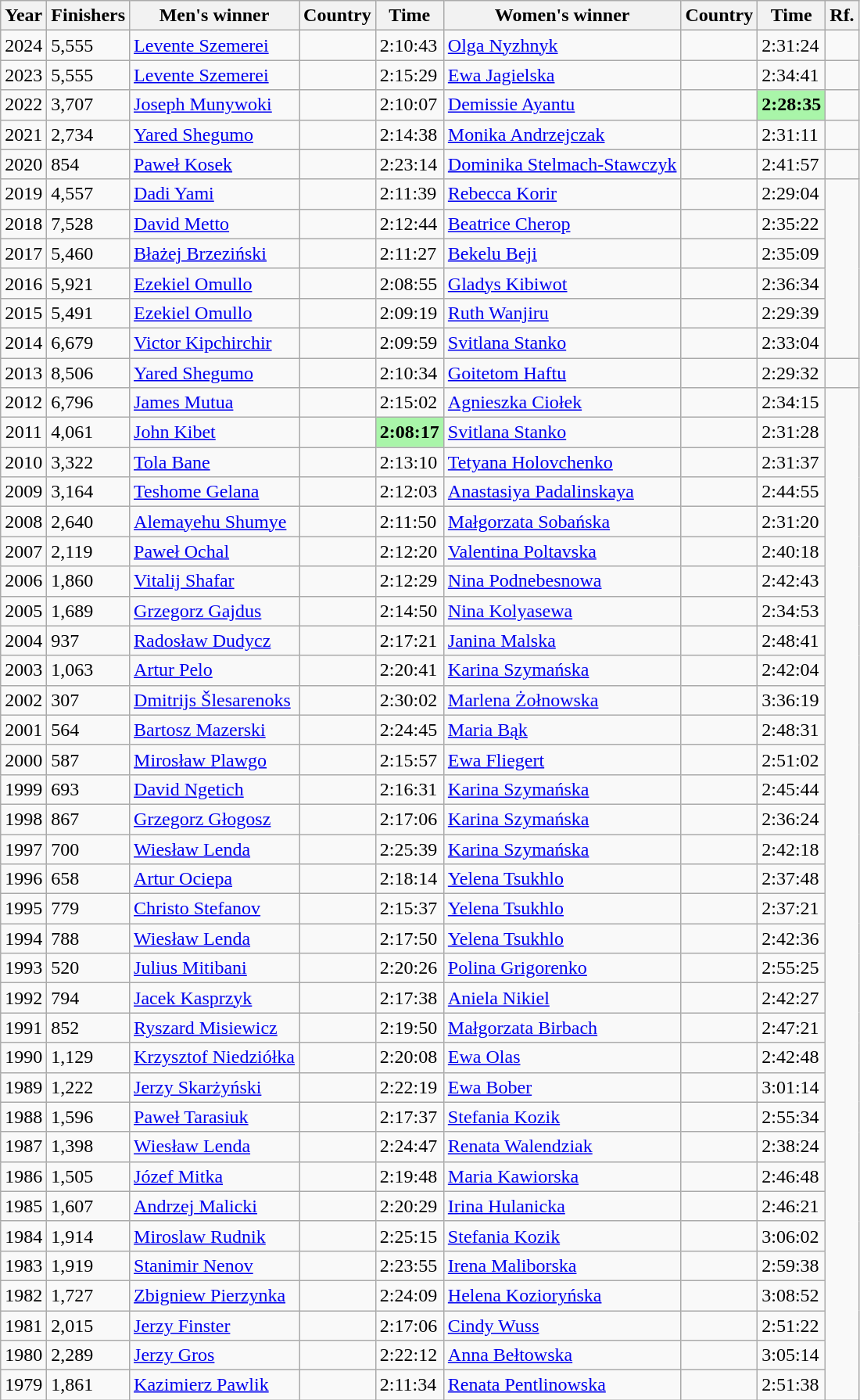<table class="wikitable sortable">
<tr>
<th>Year</th>
<th>Finishers</th>
<th>Men's winner</th>
<th>Country</th>
<th>Time</th>
<th>Women's winner</th>
<th>Country</th>
<th>Time</th>
<th class="unsortable">Rf.</th>
</tr>
<tr>
<td align="center">2024</td>
<td>5,555</td>
<td><a href='#'>Levente Szemerei</a></td>
<td></td>
<td>2:10:43</td>
<td><a href='#'>Olga Nyzhnyk</a></td>
<td></td>
<td>2:31:24</td>
<td></td>
</tr>
<tr>
<td align="center">2023</td>
<td>5,555</td>
<td><a href='#'>Levente Szemerei</a></td>
<td></td>
<td>2:15:29</td>
<td><a href='#'>Ewa Jagielska</a></td>
<td></td>
<td>2:34:41</td>
<td></td>
</tr>
<tr>
<td align="center">2022</td>
<td>3,707</td>
<td><a href='#'>Joseph Munywoki</a></td>
<td></td>
<td>2:10:07 </td>
<td><a href='#'>Demissie Ayantu</a></td>
<td></td>
<td bgcolor=#A9F5A9><strong>2:28:35</strong> </td>
<td></td>
</tr>
<tr>
<td align="center">2021</td>
<td>2,734</td>
<td><a href='#'>Yared Shegumo</a></td>
<td></td>
<td>2:14:38 </td>
<td><a href='#'>Monika Andrzejczak</a></td>
<td></td>
<td>2:31:11 </td>
<td></td>
</tr>
<tr>
<td align="center">2020</td>
<td>854</td>
<td><a href='#'>Paweł Kosek</a></td>
<td></td>
<td>2:23:14</td>
<td><a href='#'>Dominika Stelmach-Stawczyk</a></td>
<td></td>
<td>2:41:57</td>
<td></td>
</tr>
<tr>
<td align="center">2019</td>
<td>4,557</td>
<td><a href='#'>Dadi Yami</a></td>
<td></td>
<td>2:11:39</td>
<td><a href='#'>Rebecca Korir</a></td>
<td></td>
<td>2:29:04</td>
</tr>
<tr>
<td align="center">2018</td>
<td>7,528</td>
<td><a href='#'>David Metto</a></td>
<td></td>
<td>2:12:44</td>
<td><a href='#'>Beatrice Cherop</a></td>
<td></td>
<td>2:35:22</td>
</tr>
<tr>
<td align="center">2017</td>
<td>5,460</td>
<td><a href='#'>Błażej Brzeziński</a></td>
<td></td>
<td>2:11:27</td>
<td><a href='#'>Bekelu Beji</a></td>
<td></td>
<td>2:35:09</td>
</tr>
<tr>
<td align="center">2016</td>
<td>5,921</td>
<td><a href='#'>Ezekiel Omullo</a></td>
<td></td>
<td>2:08:55</td>
<td><a href='#'>Gladys Kibiwot</a></td>
<td></td>
<td>2:36:34</td>
</tr>
<tr>
<td align="center">2015</td>
<td>5,491</td>
<td><a href='#'>Ezekiel Omullo</a></td>
<td></td>
<td>2:09:19</td>
<td><a href='#'>Ruth Wanjiru</a></td>
<td></td>
<td>2:29:39</td>
</tr>
<tr>
<td align="center">2014</td>
<td>6,679</td>
<td><a href='#'>Victor Kipchirchir</a></td>
<td></td>
<td>2:09:59</td>
<td><a href='#'>Svitlana Stanko</a></td>
<td></td>
<td>2:33:04</td>
</tr>
<tr>
<td align="center">2013</td>
<td>8,506</td>
<td><a href='#'>Yared Shegumo</a></td>
<td></td>
<td>2:10:34</td>
<td><a href='#'>Goitetom Haftu</a></td>
<td></td>
<td>2:29:32</td>
<td></td>
</tr>
<tr>
<td align="center">2012</td>
<td>6,796</td>
<td><a href='#'>James Mutua</a></td>
<td></td>
<td>2:15:02</td>
<td><a href='#'>Agnieszka Ciołek</a></td>
<td></td>
<td>2:34:15</td>
</tr>
<tr>
<td align="center">2011</td>
<td>4,061</td>
<td><a href='#'>John Kibet</a></td>
<td></td>
<td bgcolor=#A9F5A9><strong>2:08:17</strong></td>
<td><a href='#'>Svitlana Stanko</a></td>
<td></td>
<td>2:31:28</td>
</tr>
<tr>
<td align="center">2010</td>
<td>3,322</td>
<td><a href='#'>Tola Bane</a></td>
<td></td>
<td>2:13:10</td>
<td><a href='#'>Tetyana Holovchenko</a></td>
<td></td>
<td>2:31:37</td>
</tr>
<tr>
<td align="center">2009</td>
<td>3,164</td>
<td><a href='#'>Teshome Gelana</a></td>
<td></td>
<td>2:12:03</td>
<td><a href='#'>Anastasiya Padalinskaya</a></td>
<td></td>
<td>2:44:55</td>
</tr>
<tr>
<td align="center">2008</td>
<td>2,640</td>
<td><a href='#'>Alemayehu Shumye</a></td>
<td></td>
<td>2:11:50</td>
<td><a href='#'>Małgorzata Sobańska</a></td>
<td></td>
<td>2:31:20</td>
</tr>
<tr>
<td align="center">2007</td>
<td>2,119</td>
<td><a href='#'>Paweł Ochal</a></td>
<td></td>
<td>2:12:20</td>
<td><a href='#'>Valentina Poltavska</a></td>
<td></td>
<td>2:40:18</td>
</tr>
<tr>
<td align="center">2006</td>
<td>1,860</td>
<td><a href='#'>Vitalij Shafar</a></td>
<td></td>
<td>2:12:29</td>
<td><a href='#'>Nina Podnebesnowa</a></td>
<td></td>
<td>2:42:43</td>
</tr>
<tr>
<td align="center">2005</td>
<td>1,689</td>
<td><a href='#'>Grzegorz Gajdus</a></td>
<td></td>
<td>2:14:50</td>
<td><a href='#'>Nina Kolyasewa</a></td>
<td></td>
<td>2:34:53</td>
</tr>
<tr>
<td align="center">2004</td>
<td>937</td>
<td><a href='#'>Radosław Dudycz</a></td>
<td></td>
<td>2:17:21</td>
<td><a href='#'>Janina Malska</a></td>
<td></td>
<td>2:48:41</td>
</tr>
<tr>
<td align="center">2003</td>
<td>1,063</td>
<td><a href='#'>Artur Pelo</a></td>
<td></td>
<td>2:20:41</td>
<td><a href='#'>Karina Szymańska</a></td>
<td></td>
<td>2:42:04</td>
</tr>
<tr>
<td align="center">2002</td>
<td>307</td>
<td><a href='#'>Dmitrijs Šlesarenoks</a></td>
<td></td>
<td>2:30:02</td>
<td><a href='#'>Marlena Żołnowska</a></td>
<td></td>
<td>3:36:19</td>
</tr>
<tr>
<td align="center">2001</td>
<td>564</td>
<td><a href='#'>Bartosz Mazerski</a></td>
<td></td>
<td>2:24:45</td>
<td><a href='#'>Maria Bąk</a></td>
<td></td>
<td>2:48:31</td>
</tr>
<tr>
<td align="center">2000</td>
<td>587</td>
<td><a href='#'>Mirosław Plawgo</a></td>
<td></td>
<td>2:15:57</td>
<td><a href='#'>Ewa Fliegert</a></td>
<td></td>
<td>2:51:02</td>
</tr>
<tr>
<td align="center">1999</td>
<td>693</td>
<td><a href='#'>David Ngetich</a></td>
<td></td>
<td>2:16:31</td>
<td><a href='#'>Karina Szymańska</a></td>
<td></td>
<td>2:45:44</td>
</tr>
<tr>
<td align="center">1998</td>
<td>867</td>
<td><a href='#'>Grzegorz Głogosz</a></td>
<td></td>
<td>2:17:06</td>
<td><a href='#'>Karina Szymańska</a></td>
<td></td>
<td>2:36:24</td>
</tr>
<tr>
<td align="center">1997</td>
<td>700</td>
<td><a href='#'>Wiesław Lenda</a></td>
<td></td>
<td>2:25:39</td>
<td><a href='#'>Karina Szymańska</a></td>
<td></td>
<td>2:42:18</td>
</tr>
<tr>
<td align="center">1996</td>
<td>658</td>
<td><a href='#'>Artur Ociepa</a></td>
<td></td>
<td>2:18:14</td>
<td><a href='#'>Yelena Tsukhlo</a></td>
<td></td>
<td>2:37:48</td>
</tr>
<tr>
<td align="center">1995</td>
<td>779</td>
<td><a href='#'>Christo Stefanov</a></td>
<td></td>
<td>2:15:37</td>
<td><a href='#'>Yelena Tsukhlo</a></td>
<td></td>
<td>2:37:21</td>
</tr>
<tr>
<td align="center">1994</td>
<td>788</td>
<td><a href='#'>Wiesław Lenda</a></td>
<td></td>
<td>2:17:50</td>
<td><a href='#'>Yelena Tsukhlo</a></td>
<td></td>
<td>2:42:36</td>
</tr>
<tr>
<td align="center">1993</td>
<td>520</td>
<td><a href='#'>Julius Mitibani</a></td>
<td></td>
<td>2:20:26</td>
<td><a href='#'>Polina Grigorenko</a></td>
<td></td>
<td>2:55:25</td>
</tr>
<tr>
<td align="center">1992</td>
<td>794</td>
<td><a href='#'>Jacek Kasprzyk</a></td>
<td></td>
<td>2:17:38</td>
<td><a href='#'>Aniela Nikiel</a></td>
<td></td>
<td>2:42:27</td>
</tr>
<tr>
<td align="center">1991</td>
<td>852</td>
<td><a href='#'>Ryszard Misiewicz</a></td>
<td></td>
<td>2:19:50</td>
<td><a href='#'>Małgorzata Birbach</a></td>
<td></td>
<td>2:47:21</td>
</tr>
<tr>
<td align="center">1990</td>
<td>1,129</td>
<td><a href='#'>Krzysztof Niedziółka</a></td>
<td></td>
<td>2:20:08</td>
<td><a href='#'>Ewa Olas</a></td>
<td></td>
<td>2:42:48</td>
</tr>
<tr>
<td align="center">1989</td>
<td>1,222</td>
<td><a href='#'>Jerzy Skarżyński</a></td>
<td></td>
<td>2:22:19</td>
<td><a href='#'>Ewa Bober</a></td>
<td></td>
<td>3:01:14</td>
</tr>
<tr>
<td align="center">1988</td>
<td>1,596</td>
<td><a href='#'>Paweł Tarasiuk</a></td>
<td></td>
<td>2:17:37</td>
<td><a href='#'>Stefania Kozik</a></td>
<td></td>
<td>2:55:34</td>
</tr>
<tr>
<td align="center">1987</td>
<td>1,398</td>
<td><a href='#'>Wiesław Lenda</a></td>
<td></td>
<td>2:24:47</td>
<td><a href='#'>Renata Walendziak</a></td>
<td></td>
<td>2:38:24</td>
</tr>
<tr>
<td align="center">1986</td>
<td>1,505</td>
<td><a href='#'>Józef Mitka</a></td>
<td></td>
<td>2:19:48</td>
<td><a href='#'>Maria Kawiorska</a></td>
<td></td>
<td>2:46:48</td>
</tr>
<tr>
<td align="center">1985</td>
<td>1,607</td>
<td><a href='#'>Andrzej Malicki</a></td>
<td></td>
<td>2:20:29</td>
<td><a href='#'>Irina Hulanicka</a></td>
<td></td>
<td>2:46:21</td>
</tr>
<tr>
<td align="center">1984</td>
<td>1,914</td>
<td><a href='#'>Miroslaw Rudnik</a></td>
<td></td>
<td>2:25:15</td>
<td><a href='#'>Stefania Kozik</a></td>
<td></td>
<td>3:06:02</td>
</tr>
<tr>
<td align="center">1983</td>
<td>1,919</td>
<td><a href='#'>Stanimir Nenov</a></td>
<td></td>
<td>2:23:55</td>
<td><a href='#'>Irena Maliborska</a></td>
<td></td>
<td>2:59:38</td>
</tr>
<tr>
<td align="center">1982</td>
<td>1,727</td>
<td><a href='#'>Zbigniew Pierzynka</a></td>
<td></td>
<td>2:24:09</td>
<td><a href='#'>Helena Kozioryńska</a></td>
<td></td>
<td>3:08:52</td>
</tr>
<tr>
<td align="center">1981</td>
<td>2,015</td>
<td><a href='#'>Jerzy Finster</a></td>
<td></td>
<td>2:17:06</td>
<td><a href='#'>Cindy Wuss</a></td>
<td></td>
<td>2:51:22</td>
</tr>
<tr>
<td align="center">1980</td>
<td>2,289</td>
<td><a href='#'>Jerzy Gros</a></td>
<td></td>
<td>2:22:12</td>
<td><a href='#'>Anna Bełtowska</a></td>
<td></td>
<td>3:05:14</td>
</tr>
<tr>
<td align="center">1979</td>
<td>1,861</td>
<td><a href='#'>Kazimierz Pawlik</a></td>
<td></td>
<td>2:11:34</td>
<td><a href='#'>Renata Pentlinowska</a></td>
<td></td>
<td>2:51:38</td>
</tr>
</table>
